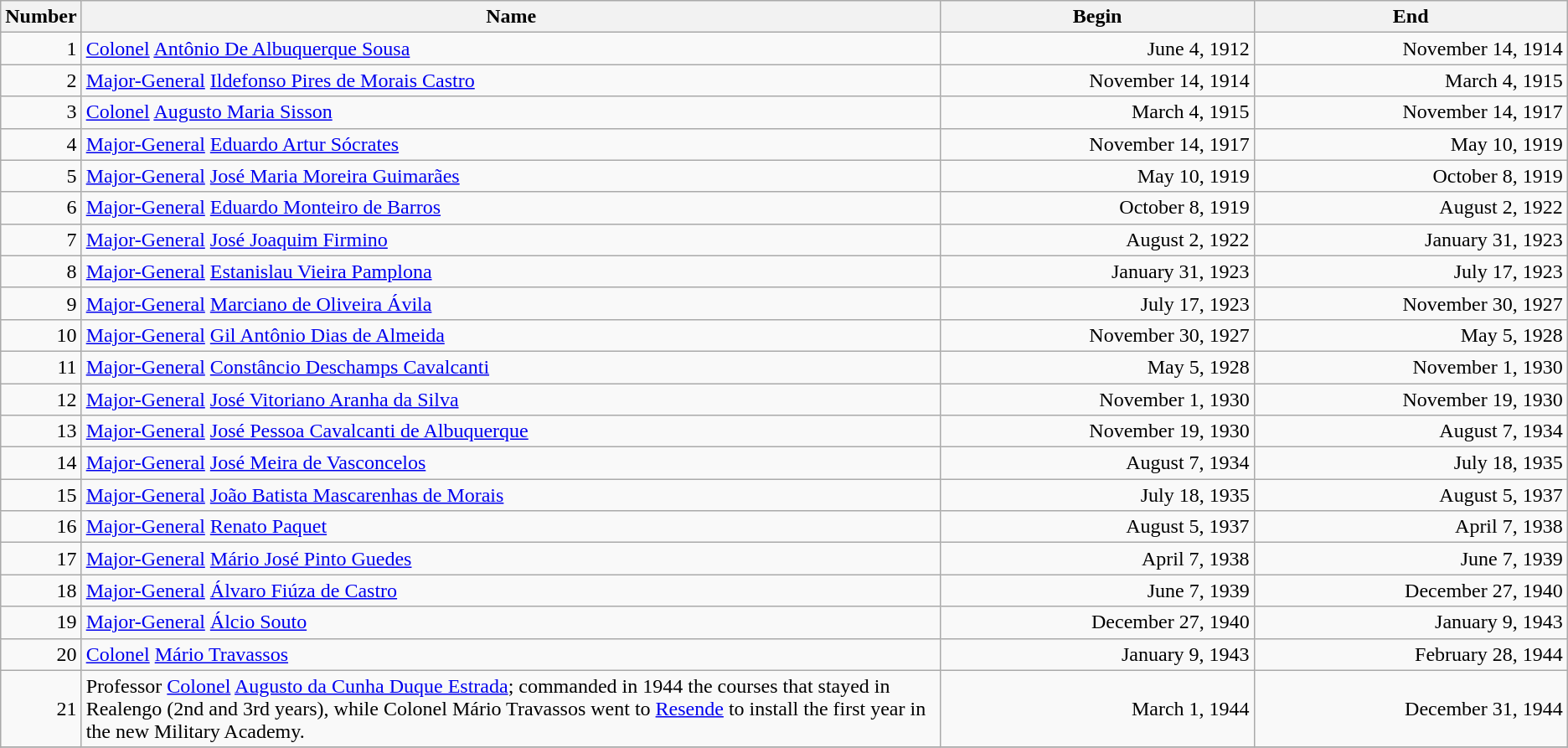<table class="wikitable">
<tr>
<th width="5%">Number</th>
<th>Name</th>
<th width="20%">Begin</th>
<th width="20%">End</th>
</tr>
<tr>
<td align=right>1</td>
<td rowspan=1><a href='#'>Colonel</a> <a href='#'>Antônio De Albuquerque Sousa</a></td>
<td align=right>June 4, 1912</td>
<td align=right>November 14, 1914</td>
</tr>
<tr>
<td align=right>2</td>
<td><a href='#'>Major-General</a> <a href='#'>Ildefonso Pires de Morais Castro</a></td>
<td align=right>November 14, 1914</td>
<td align=right>March 4, 1915</td>
</tr>
<tr>
<td align=right>3</td>
<td><a href='#'>Colonel</a> <a href='#'>Augusto Maria Sisson</a></td>
<td align=right>March 4, 1915</td>
<td align=right>November 14, 1917</td>
</tr>
<tr>
<td align=right>4</td>
<td><a href='#'>Major-General</a> <a href='#'>Eduardo Artur Sócrates</a></td>
<td align=right>November 14, 1917</td>
<td align=right>May 10, 1919</td>
</tr>
<tr>
<td align=right>5</td>
<td><a href='#'>Major-General</a> <a href='#'>José Maria Moreira Guimarães</a></td>
<td align=right>May 10, 1919</td>
<td align=right>October 8, 1919</td>
</tr>
<tr>
<td align=right>6</td>
<td rowspan=1><a href='#'>Major-General</a> <a href='#'>Eduardo Monteiro de Barros</a></td>
<td align=right>October 8, 1919</td>
<td align=right>August 2, 1922</td>
</tr>
<tr>
<td align=right>7</td>
<td><a href='#'>Major-General</a> <a href='#'>José Joaquim Firmino</a></td>
<td align=right>August 2, 1922</td>
<td align=right>January 31, 1923</td>
</tr>
<tr>
<td align=right>8</td>
<td><a href='#'>Major-General</a> <a href='#'>Estanislau Vieira Pamplona</a></td>
<td align=right>January 31, 1923</td>
<td align=right>July 17, 1923</td>
</tr>
<tr>
<td align=right>9</td>
<td><a href='#'>Major-General</a> <a href='#'>Marciano de Oliveira Ávila</a></td>
<td align=right>July 17, 1923</td>
<td align=right>November 30, 1927</td>
</tr>
<tr>
<td align=right>10</td>
<td><a href='#'>Major-General</a> <a href='#'>Gil Antônio Dias de Almeida</a></td>
<td align=right>November 30, 1927</td>
<td align=right>May 5, 1928</td>
</tr>
<tr>
<td align=right>11</td>
<td><a href='#'>Major-General</a> <a href='#'>Constâncio Deschamps Cavalcanti</a></td>
<td align=right>May 5, 1928</td>
<td align=right>November 1, 1930</td>
</tr>
<tr>
<td align=right>12</td>
<td><a href='#'>Major-General</a> <a href='#'>José Vitoriano Aranha da Silva</a></td>
<td align=right>November 1, 1930</td>
<td align=right>November 19, 1930</td>
</tr>
<tr>
<td align=right>13</td>
<td><a href='#'>Major-General</a> <a href='#'>José Pessoa Cavalcanti de Albuquerque</a></td>
<td align=right>November 19, 1930</td>
<td align=right>August 7, 1934</td>
</tr>
<tr>
<td align=right>14</td>
<td><a href='#'>Major-General</a> <a href='#'>José Meira de Vasconcelos</a></td>
<td align=right>August 7, 1934</td>
<td align=right>July 18, 1935</td>
</tr>
<tr>
<td align=right>15</td>
<td><a href='#'>Major-General</a> <a href='#'>João Batista Mascarenhas de Morais</a></td>
<td align=right>July 18, 1935</td>
<td align=right>August 5, 1937</td>
</tr>
<tr>
<td align=right>16</td>
<td><a href='#'>Major-General</a> <a href='#'>Renato Paquet</a></td>
<td align=right>August 5, 1937</td>
<td align=right>April 7, 1938</td>
</tr>
<tr>
<td align=right>17</td>
<td><a href='#'>Major-General</a> <a href='#'>Mário José Pinto Guedes</a></td>
<td align=right>April 7, 1938</td>
<td align=right>June 7, 1939</td>
</tr>
<tr>
<td align=right>18</td>
<td><a href='#'>Major-General</a> <a href='#'>Álvaro Fiúza de Castro</a></td>
<td align=right>June 7, 1939</td>
<td align=right>December 27, 1940</td>
</tr>
<tr>
<td align=right>19</td>
<td><a href='#'>Major-General</a> <a href='#'>Álcio Souto</a></td>
<td align=right>December 27, 1940</td>
<td align=right>January 9, 1943</td>
</tr>
<tr>
<td align=right>20</td>
<td><a href='#'>Colonel</a> <a href='#'>Mário Travassos</a></td>
<td align=right>January 9, 1943</td>
<td align=right>February 28, 1944</td>
</tr>
<tr>
<td align=right>21</td>
<td>Professor <a href='#'>Colonel</a> <a href='#'>Augusto da Cunha Duque Estrada</a>; commanded in 1944 the courses that stayed in Realengo (2nd and 3rd years), while Colonel Mário Travassos went to <a href='#'>Resende</a> to install the first year in the new Military Academy.</td>
<td align=right>March 1, 1944</td>
<td align=right>December 31, 1944</td>
</tr>
<tr>
</tr>
</table>
